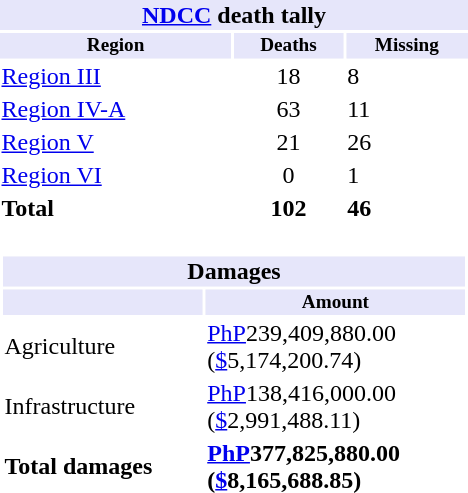<table class="toccolours"  style="float:right; margin:0.5em 0 0.5em 1em; width:20em;">
<tr style="padding: 0; margin: 0">
<td colspan="6" style="padding: 0; margin: 0"><br><table class="collapsible" style="margin: 0 auto; width:100%">
<tr>
<th colspan="3" style="background:lavender"><a href='#'>NDCC</a> death tally</th>
</tr>
<tr style="font-size:80%;background:lavender">
<th>Region</th>
<th>Deaths</th>
<th>Missing</th>
</tr>
<tr>
<td align="left"><a href='#'>Region III</a></td>
<td style="text-align:center;">18</td>
<td>8</td>
</tr>
<tr>
<td align="left"><a href='#'>Region IV-A</a></td>
<td style="text-align:center;">63</td>
<td>11</td>
</tr>
<tr>
<td align="left"><a href='#'>Region V</a></td>
<td style="text-align:center;">21</td>
<td>26</td>
</tr>
<tr>
<td align="left"><a href='#'>Region VI</a></td>
<td style="text-align:center;">0</td>
<td>1</td>
</tr>
<tr>
<td align="left"><strong>Total</strong></td>
<td style="text-align:center;"><strong>102</strong></td>
<td><strong>46</strong></td>
</tr>
<tr style="padding: 0; margin: 0">
<td colspan="6" style="padding: 0; margin: 0"><br><table class="collapsible" style="margin: 0 auto; width:100%">
<tr>
<th colspan="3" style="background:lavender">Damages</th>
</tr>
<tr style="font-size:80%;background:lavender;">
<th></th>
<th>Amount</th>
</tr>
<tr>
<td align="left">Agriculture</td>
<td align="left"><a href='#'>PhP</a>239,409,880.00<br>(<a href='#'>$</a>5,174,200.74)</td>
</tr>
<tr>
<td align="left">Infrastructure</td>
<td align="left"><a href='#'>PhP</a>138,416,000.00<br>(<a href='#'>$</a>2,991,488.11)</td>
</tr>
<tr>
<td align="left"><strong>Total damages</strong></td>
<td align="left"><strong><a href='#'>PhP</a>377,825,880.00</strong><br><strong>(<a href='#'>$</a>8,165,688.85)</strong></td>
</tr>
</table>
</td>
</tr>
</table>
</td>
</tr>
</table>
